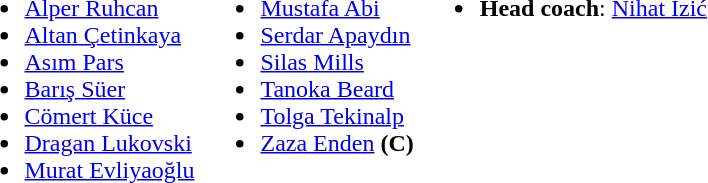<table>
<tr valign="top">
<td><br><ul><li> <a href='#'>Alper Ruhcan</a></li><li> <a href='#'>Altan Çetinkaya</a></li><li>  <a href='#'>Asım Pars</a></li><li> <a href='#'>Barış Süer</a></li><li> <a href='#'>Cömert Küce</a></li><li> <a href='#'>Dragan Lukovski</a></li><li> <a href='#'>Murat Evliyaoğlu</a></li></ul></td>
<td><br><ul><li> <a href='#'>Mustafa Abi</a></li><li> <a href='#'>Serdar Apaydın</a></li><li> <a href='#'>Silas Mills</a></li><li> <a href='#'>Tanoka Beard</a></li><li> <a href='#'>Tolga Tekinalp</a></li><li>  <a href='#'>Zaza Enden</a> <strong>(C)</strong></li></ul></td>
<td><br><ul><li><strong>Head coach</strong>:   <a href='#'>Nihat Izić</a></li></ul></td>
</tr>
</table>
